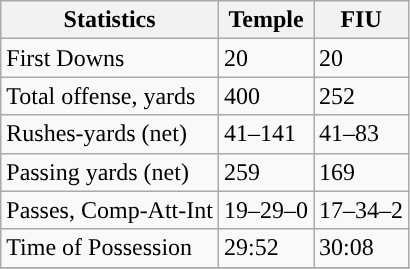<table class="wikitable">
<tr>
<th>Statistics</th>
<th>Temple</th>
<th>FIU</th>
</tr>
<tr>
<td>First Downs</td>
<td>20</td>
<td>20</td>
</tr>
<tr>
<td>Total offense, yards</td>
<td>400</td>
<td>252</td>
</tr>
<tr>
<td>Rushes-yards (net)</td>
<td>41–141</td>
<td>41–83</td>
</tr>
<tr>
<td>Passing yards (net)</td>
<td>259</td>
<td>169</td>
</tr>
<tr>
<td>Passes, Comp-Att-Int</td>
<td>19–29–0</td>
<td>17–34–2</td>
</tr>
<tr>
<td>Time of Possession</td>
<td>29:52</td>
<td>30:08</td>
</tr>
<tr>
</tr>
</table>
